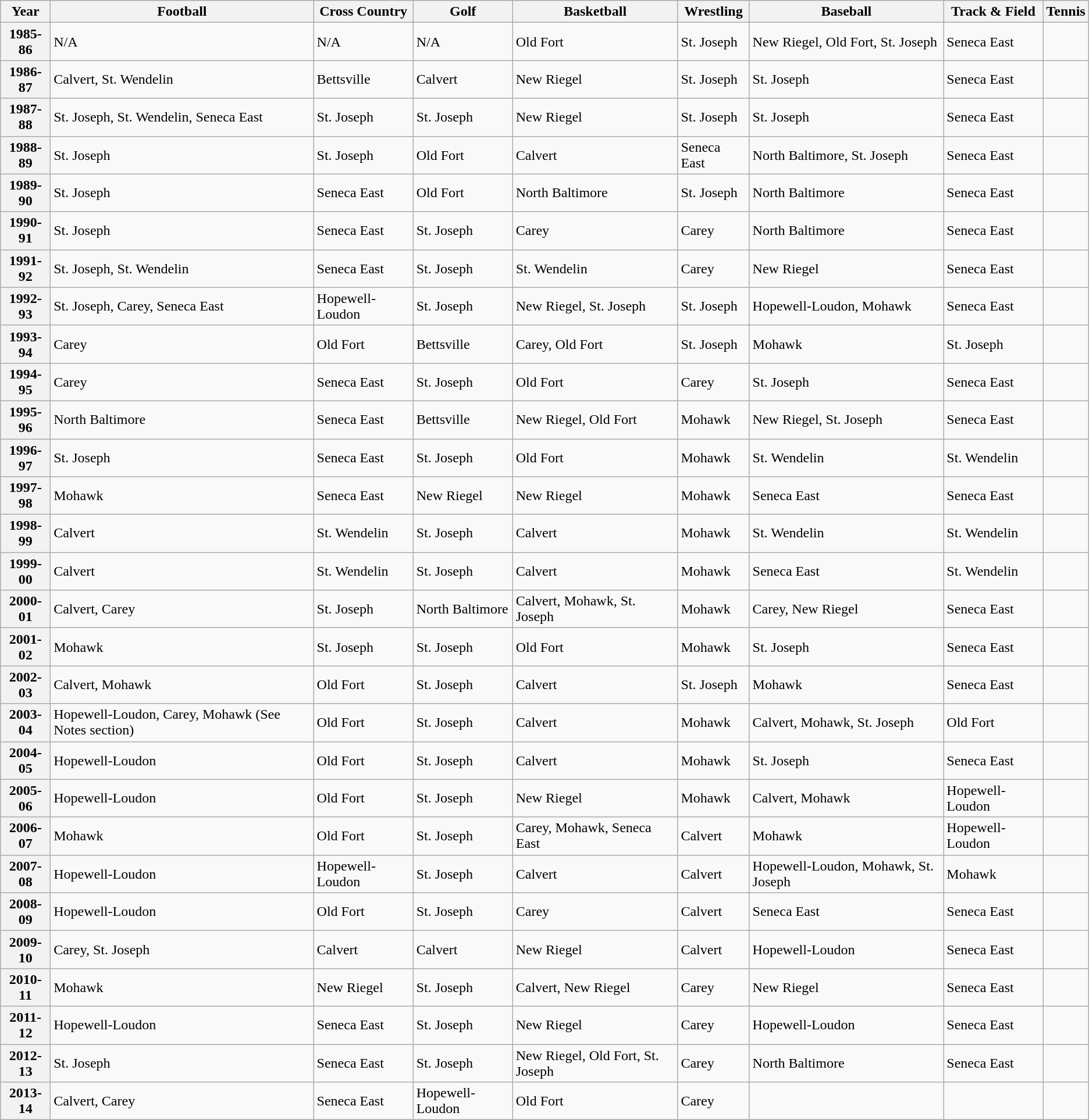<table class="wikitable">
<tr>
<th>Year</th>
<th>Football</th>
<th>Cross Country</th>
<th>Golf</th>
<th>Basketball</th>
<th>Wrestling</th>
<th>Baseball</th>
<th>Track & Field</th>
<th>Tennis</th>
</tr>
<tr align="left">
<th>1985-86</th>
<td>N/A</td>
<td>N/A</td>
<td>N/A</td>
<td>Old Fort</td>
<td>St. Joseph</td>
<td>New Riegel, Old Fort, St. Joseph</td>
<td>Seneca East</td>
<td></td>
</tr>
<tr align="left">
<th>1986-87</th>
<td>Calvert, St. Wendelin</td>
<td>Bettsville</td>
<td>Calvert</td>
<td>New Riegel</td>
<td>St. Joseph</td>
<td>St. Joseph</td>
<td>Seneca East</td>
<td></td>
</tr>
<tr align="left">
<th>1987-88</th>
<td>St. Joseph, St. Wendelin, Seneca East</td>
<td>St. Joseph</td>
<td>St. Joseph</td>
<td>New Riegel</td>
<td>St. Joseph</td>
<td>St. Joseph</td>
<td>Seneca East</td>
<td></td>
</tr>
<tr align="left">
<th>1988-89</th>
<td>St. Joseph</td>
<td>St. Joseph</td>
<td>Old Fort</td>
<td>Calvert</td>
<td>Seneca East</td>
<td>North Baltimore, St. Joseph</td>
<td>Seneca East</td>
<td></td>
</tr>
<tr align="left">
<th>1989-90</th>
<td>St. Joseph</td>
<td>Seneca East</td>
<td>Old Fort</td>
<td>North Baltimore</td>
<td>St. Joseph</td>
<td>North Baltimore</td>
<td>Seneca East</td>
<td></td>
</tr>
<tr align="left">
<th>1990-91</th>
<td>St. Joseph</td>
<td>Seneca East</td>
<td>St. Joseph</td>
<td>Carey</td>
<td>Carey</td>
<td>North Baltimore</td>
<td>Seneca East</td>
<td></td>
</tr>
<tr align="left">
<th>1991-92</th>
<td>St. Joseph, St. Wendelin</td>
<td>Seneca East</td>
<td>St. Joseph</td>
<td>St. Wendelin</td>
<td>Carey</td>
<td>New Riegel</td>
<td>Seneca East</td>
<td></td>
</tr>
<tr align="left">
<th>1992-93</th>
<td>St. Joseph, Carey, Seneca East</td>
<td>Hopewell-Loudon</td>
<td>St. Joseph</td>
<td>New Riegel, St. Joseph</td>
<td>St. Joseph</td>
<td>Hopewell-Loudon, Mohawk</td>
<td>Seneca East</td>
<td></td>
</tr>
<tr align="left">
<th>1993-94</th>
<td>Carey</td>
<td>Old Fort</td>
<td>Bettsville</td>
<td>Carey, Old Fort</td>
<td>St. Joseph</td>
<td>Mohawk</td>
<td>St. Joseph</td>
<td></td>
</tr>
<tr align="left">
<th>1994-95</th>
<td>Carey</td>
<td>Seneca East</td>
<td>St. Joseph</td>
<td>Old Fort</td>
<td>Carey</td>
<td>St. Joseph</td>
<td>Seneca East</td>
<td></td>
</tr>
<tr align="left">
<th>1995-96</th>
<td>North Baltimore</td>
<td>Seneca East</td>
<td>Bettsville</td>
<td>New Riegel, Old Fort</td>
<td>Mohawk</td>
<td>New Riegel, St. Joseph</td>
<td>Seneca East</td>
<td></td>
</tr>
<tr align="left">
<th>1996-97</th>
<td>St. Joseph</td>
<td>Seneca East</td>
<td>St. Joseph</td>
<td>Old Fort</td>
<td>Mohawk</td>
<td>St. Wendelin</td>
<td>St. Wendelin</td>
<td></td>
</tr>
<tr align="left">
<th>1997-98</th>
<td>Mohawk</td>
<td>Seneca East</td>
<td>New Riegel</td>
<td>New Riegel</td>
<td>Mohawk</td>
<td>Seneca East</td>
<td>Seneca East</td>
<td></td>
</tr>
<tr align="left">
<th>1998-99</th>
<td>Calvert</td>
<td>St. Wendelin</td>
<td>St. Joseph</td>
<td>Calvert</td>
<td>Mohawk</td>
<td>St. Wendelin</td>
<td>St. Wendelin</td>
<td></td>
</tr>
<tr align="left">
<th>1999-00</th>
<td>Calvert</td>
<td>St. Wendelin</td>
<td>St. Joseph</td>
<td>Calvert</td>
<td>Mohawk</td>
<td>Seneca East</td>
<td>St. Wendelin</td>
<td></td>
</tr>
<tr align="left">
<th>2000-01</th>
<td>Calvert, Carey</td>
<td>St. Joseph</td>
<td>North Baltimore</td>
<td>Calvert, Mohawk, St. Joseph</td>
<td>Mohawk</td>
<td>Carey, New Riegel</td>
<td>Seneca East</td>
<td></td>
</tr>
<tr align="left">
<th>2001-02</th>
<td>Mohawk</td>
<td>St. Joseph</td>
<td>St. Joseph</td>
<td>Old Fort</td>
<td>Mohawk</td>
<td>St. Joseph</td>
<td>Seneca East</td>
<td></td>
</tr>
<tr align="left">
<th>2002-03</th>
<td>Calvert, Mohawk</td>
<td>Old Fort</td>
<td>St. Joseph</td>
<td>Calvert</td>
<td>St. Joseph</td>
<td>Mohawk</td>
<td>Seneca East</td>
<td></td>
</tr>
<tr align="left">
<th>2003-04</th>
<td>Hopewell-Loudon, Carey, Mohawk (See Notes section)</td>
<td>Old Fort</td>
<td>St. Joseph</td>
<td>Calvert</td>
<td>Mohawk</td>
<td>Calvert, Mohawk, St. Joseph</td>
<td>Old Fort</td>
<td></td>
</tr>
<tr align="left">
<th>2004-05</th>
<td>Hopewell-Loudon</td>
<td>Old Fort</td>
<td>St. Joseph</td>
<td>Calvert</td>
<td>Mohawk</td>
<td>St. Joseph</td>
<td>Seneca East</td>
<td></td>
</tr>
<tr align="left">
<th>2005-06</th>
<td>Hopewell-Loudon</td>
<td>Old Fort</td>
<td>St. Joseph</td>
<td>New Riegel</td>
<td>Mohawk</td>
<td>Calvert, Mohawk</td>
<td>Hopewell-Loudon</td>
<td></td>
</tr>
<tr align="left">
<th>2006-07</th>
<td>Mohawk</td>
<td>Old Fort</td>
<td>St. Joseph</td>
<td>Carey, Mohawk, Seneca East</td>
<td>Calvert</td>
<td>Mohawk</td>
<td>Hopewell-Loudon</td>
<td></td>
</tr>
<tr align="left">
<th>2007-08</th>
<td>Hopewell-Loudon</td>
<td>Hopewell-Loudon</td>
<td>St. Joseph</td>
<td>Calvert</td>
<td>Calvert</td>
<td>Hopewell-Loudon, Mohawk, St. Joseph</td>
<td>Mohawk</td>
<td></td>
</tr>
<tr align="left">
<th>2008-09</th>
<td>Hopewell-Loudon</td>
<td>Old Fort</td>
<td>St. Joseph</td>
<td>Carey</td>
<td>Calvert</td>
<td>Seneca East</td>
<td>Seneca East</td>
<td></td>
</tr>
<tr align="left">
<th>2009-10</th>
<td>Carey, St. Joseph</td>
<td>Calvert</td>
<td>Calvert</td>
<td>New Riegel</td>
<td>Calvert</td>
<td>Hopewell-Loudon</td>
<td>Seneca East</td>
<td></td>
</tr>
<tr align="left">
<th>2010-11</th>
<td>Mohawk</td>
<td>New Riegel</td>
<td>St. Joseph</td>
<td>Calvert, New Riegel</td>
<td>Carey</td>
<td>New Riegel</td>
<td>Seneca East</td>
<td></td>
</tr>
<tr align="left">
<th>2011-12</th>
<td>Hopewell-Loudon</td>
<td>Seneca East</td>
<td>St. Joseph</td>
<td>New Riegel</td>
<td>Carey</td>
<td>Hopewell-Loudon</td>
<td>Seneca East</td>
<td></td>
</tr>
<tr align="left">
<th>2012-13</th>
<td>St. Joseph</td>
<td>Seneca East</td>
<td>St. Joseph</td>
<td>New Riegel, Old Fort, St. Joseph</td>
<td>Carey</td>
<td>North Baltimore</td>
<td>Seneca East</td>
<td></td>
</tr>
<tr align="left">
<th>2013-14</th>
<td>Calvert, Carey</td>
<td>Seneca East</td>
<td>Hopewell-Loudon</td>
<td>Old Fort</td>
<td>Carey</td>
<td></td>
<td></td>
<td></td>
</tr>
</table>
